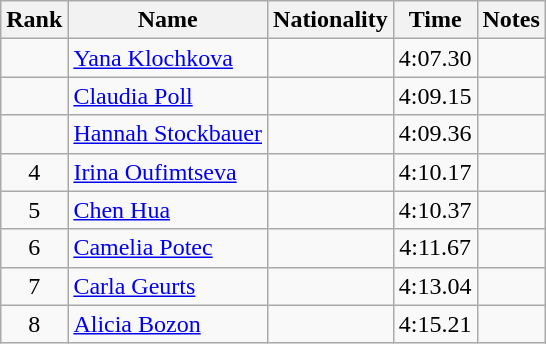<table class="wikitable sortable" style="text-align:center">
<tr>
<th>Rank</th>
<th>Name</th>
<th>Nationality</th>
<th>Time</th>
<th>Notes</th>
</tr>
<tr>
<td></td>
<td align=left><a href='#'>Yana Klochkova</a></td>
<td align=left></td>
<td>4:07.30</td>
<td></td>
</tr>
<tr>
<td></td>
<td align=left><a href='#'>Claudia Poll</a></td>
<td align=left></td>
<td>4:09.15</td>
<td></td>
</tr>
<tr>
<td></td>
<td align=left><a href='#'>Hannah Stockbauer</a></td>
<td align=left></td>
<td>4:09.36</td>
<td></td>
</tr>
<tr>
<td>4</td>
<td align=left><a href='#'>Irina Oufimtseva</a></td>
<td align=left></td>
<td>4:10.17</td>
<td></td>
</tr>
<tr>
<td>5</td>
<td align=left><a href='#'>Chen Hua</a></td>
<td align=left></td>
<td>4:10.37</td>
<td></td>
</tr>
<tr>
<td>6</td>
<td align=left><a href='#'>Camelia Potec</a></td>
<td align=left></td>
<td>4:11.67</td>
<td></td>
</tr>
<tr>
<td>7</td>
<td align=left><a href='#'>Carla Geurts</a></td>
<td align=left></td>
<td>4:13.04</td>
<td></td>
</tr>
<tr>
<td>8</td>
<td align=left><a href='#'>Alicia Bozon</a></td>
<td align=left></td>
<td>4:15.21</td>
<td></td>
</tr>
</table>
